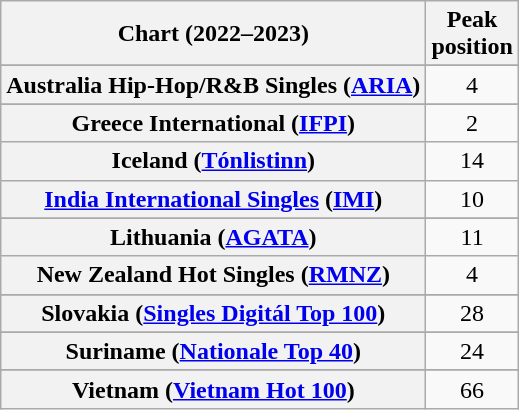<table class="wikitable sortable plainrowheaders" style="text-align:center">
<tr>
<th scope="col">Chart (2022–2023)</th>
<th scope="col">Peak<br>position</th>
</tr>
<tr>
</tr>
<tr>
<th scope="row">Australia Hip-Hop/R&B Singles (<a href='#'>ARIA</a>)</th>
<td>4</td>
</tr>
<tr>
</tr>
<tr>
</tr>
<tr>
</tr>
<tr>
</tr>
<tr>
</tr>
<tr>
<th scope="row">Greece International (<a href='#'>IFPI</a>)</th>
<td>2</td>
</tr>
<tr>
<th scope="row">Iceland (<a href='#'>Tónlistinn</a>)</th>
<td>14</td>
</tr>
<tr>
<th scope="row"><a href='#'>India International Singles</a> (<a href='#'>IMI</a>)</th>
<td>10</td>
</tr>
<tr>
</tr>
<tr>
<th scope="row">Lithuania (<a href='#'>AGATA</a>)</th>
<td>11</td>
</tr>
<tr>
<th scope="row">New Zealand Hot Singles (<a href='#'>RMNZ</a>)</th>
<td>4</td>
</tr>
<tr>
</tr>
<tr>
<th scope="row">Slovakia (<a href='#'>Singles Digitál Top 100</a>)</th>
<td>28</td>
</tr>
<tr>
</tr>
<tr>
<th scope="row">Suriname (<a href='#'>Nationale Top 40</a>)</th>
<td>24</td>
</tr>
<tr>
</tr>
<tr>
</tr>
<tr>
</tr>
<tr>
</tr>
<tr>
</tr>
<tr>
<th scope="row">Vietnam (<a href='#'>Vietnam Hot 100</a>)</th>
<td>66</td>
</tr>
</table>
